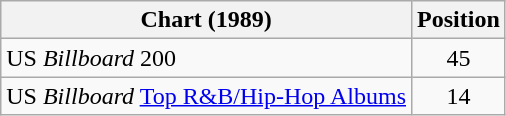<table class="wikitable sortable">
<tr>
<th scope="col">Chart (1989)</th>
<th scope="col">Position</th>
</tr>
<tr>
<td>US <em>Billboard</em> 200</td>
<td style="text-align:center;">45</td>
</tr>
<tr>
<td>US <em>Billboard</em> <a href='#'>Top R&B/Hip-Hop Albums</a></td>
<td style="text-align:center;">14</td>
</tr>
</table>
